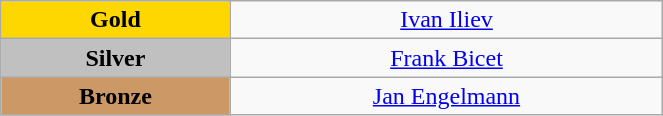<table class="wikitable" style="text-align:center; " width="35%">
<tr>
<td bgcolor="gold"><strong>Gold</strong></td>
<td><a href='#'>Ivan Iliev</a><br>  <small><em></em></small></td>
</tr>
<tr>
<td bgcolor="silver"><strong>Silver</strong></td>
<td><a href='#'>Frank Bicet</a><br>  <small><em></em></small></td>
</tr>
<tr>
<td bgcolor="CC9966"><strong>Bronze</strong></td>
<td><a href='#'>Jan Engelmann</a><br>  <small><em></em></small></td>
</tr>
</table>
